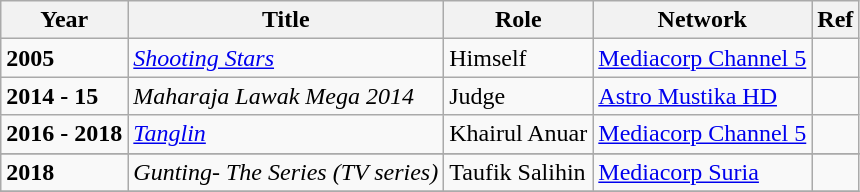<table class="wikitable">
<tr>
<th>Year</th>
<th>Title</th>
<th>Role</th>
<th>Network</th>
<th>Ref</th>
</tr>
<tr>
<td><strong>2005</strong></td>
<td><em><a href='#'>Shooting Stars</a></em></td>
<td>Himself</td>
<td><a href='#'>Mediacorp Channel 5</a></td>
<td></td>
</tr>
<tr>
<td><strong>2014 - 15</strong></td>
<td><em>Maharaja Lawak Mega 2014</em></td>
<td>Judge</td>
<td><a href='#'>Astro Mustika HD</a></td>
<td></td>
</tr>
<tr>
<td><strong>2016 - 2018</strong></td>
<td><em><a href='#'>Tanglin</a></em></td>
<td>Khairul Anuar</td>
<td><a href='#'>Mediacorp Channel 5</a></td>
<td></td>
</tr>
<tr>
</tr>
<tr>
<td><strong>2018</strong></td>
<td><em>Gunting- The Series (TV series)</em></td>
<td>Taufik Salihin</td>
<td><a href='#'>Mediacorp Suria</a></td>
<td></td>
</tr>
<tr>
</tr>
</table>
